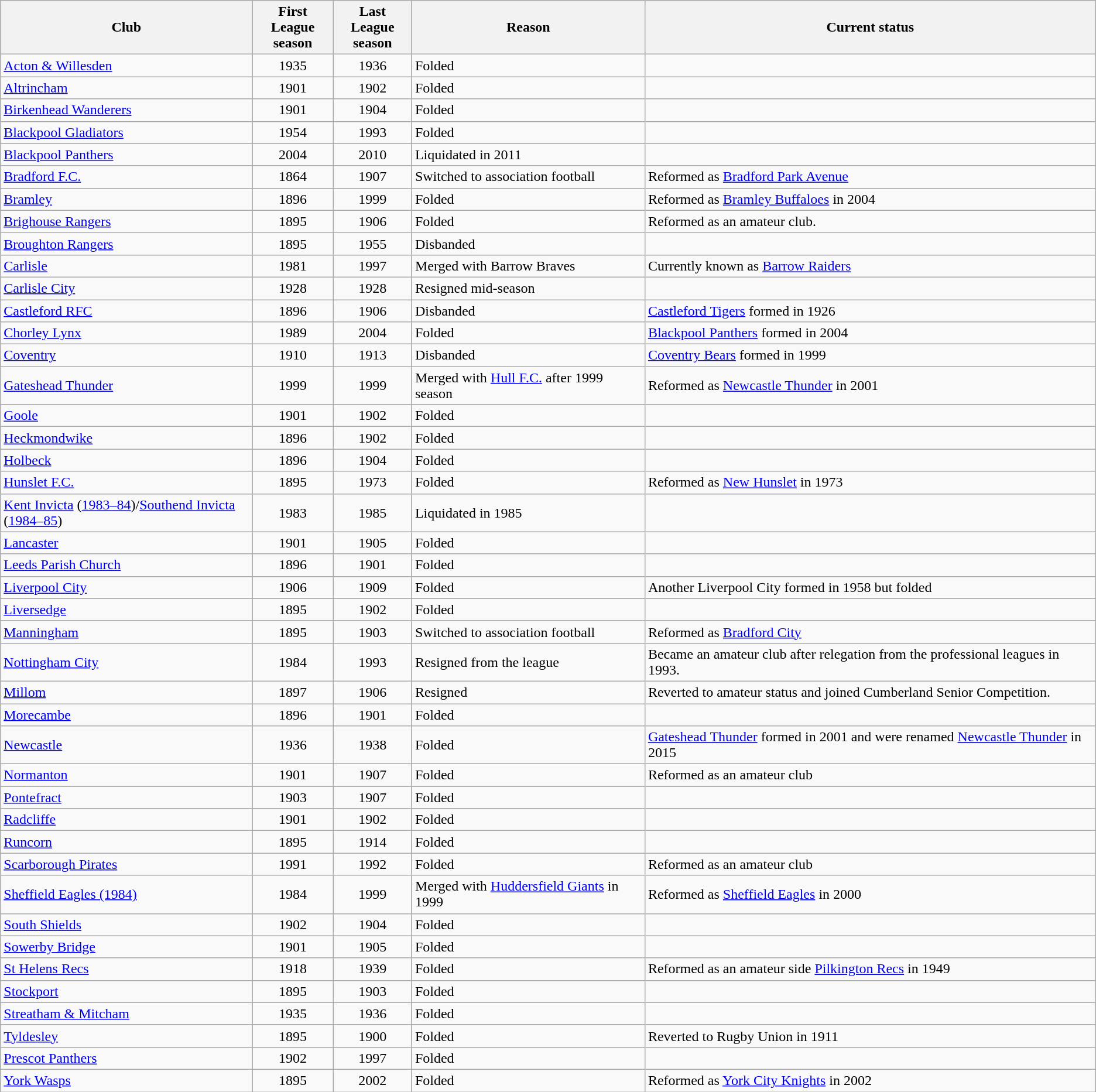<table class="wikitable sortable" style="text-align:left">
<tr>
<th width=23%>Club</th>
<th !width=10%>First League<br>season</th>
<th !width=10%>Last League<br>season</th>
<th !width=25%>Reason</th>
<th !width=25%>Current status</th>
</tr>
<tr>
<td><a href='#'>Acton & Willesden</a></td>
<td align="center">1935</td>
<td align="center">1936</td>
<td>Folded</td>
<td></td>
</tr>
<tr>
<td><a href='#'>Altrincham</a></td>
<td align="center">1901</td>
<td align="center">1902</td>
<td>Folded</td>
<td></td>
</tr>
<tr>
<td><a href='#'>Birkenhead Wanderers</a></td>
<td align="center">1901</td>
<td align="center">1904</td>
<td>Folded</td>
<td></td>
</tr>
<tr>
<td><a href='#'>Blackpool Gladiators</a></td>
<td align="center">1954</td>
<td align="center">1993</td>
<td>Folded</td>
<td></td>
</tr>
<tr>
<td> <a href='#'>Blackpool Panthers</a></td>
<td align="center">2004</td>
<td align="center">2010</td>
<td>Liquidated in 2011</td>
<td></td>
</tr>
<tr>
<td><a href='#'>Bradford F.C.</a></td>
<td align="center">1864</td>
<td align="center">1907</td>
<td>Switched to association football</td>
<td>Reformed as <a href='#'>Bradford Park Avenue</a></td>
</tr>
<tr>
<td><a href='#'>Bramley</a></td>
<td align="center">1896</td>
<td align="center">1999</td>
<td>Folded</td>
<td>Reformed as <a href='#'>Bramley Buffaloes</a> in 2004</td>
</tr>
<tr>
<td><a href='#'>Brighouse Rangers</a></td>
<td align="center">1895</td>
<td align="center">1906</td>
<td>Folded</td>
<td>Reformed as an amateur club.</td>
</tr>
<tr>
<td><a href='#'>Broughton Rangers</a></td>
<td align="center">1895</td>
<td align="center">1955</td>
<td>Disbanded</td>
<td></td>
</tr>
<tr>
<td><a href='#'>Carlisle</a></td>
<td align="center">1981</td>
<td align="center">1997</td>
<td>Merged with Barrow Braves</td>
<td>Currently known as <a href='#'>Barrow Raiders</a></td>
</tr>
<tr>
<td><a href='#'>Carlisle City</a></td>
<td align="center">1928</td>
<td align="center">1928</td>
<td>Resigned mid-season</td>
<td></td>
</tr>
<tr>
<td><a href='#'>Castleford RFC</a></td>
<td align="center">1896</td>
<td align="center">1906</td>
<td>Disbanded</td>
<td><a href='#'>Castleford Tigers</a> formed in 1926</td>
</tr>
<tr>
<td> <a href='#'>Chorley Lynx</a></td>
<td align="center">1989</td>
<td align="center">2004</td>
<td>Folded</td>
<td><a href='#'>Blackpool Panthers</a> formed in 2004</td>
</tr>
<tr>
<td> <a href='#'>Coventry</a></td>
<td align="center">1910</td>
<td align="center">1913</td>
<td>Disbanded</td>
<td><a href='#'>Coventry Bears</a> formed in 1999</td>
</tr>
<tr>
<td> <a href='#'>Gateshead Thunder</a></td>
<td align="center">1999</td>
<td align="center">1999</td>
<td>Merged with <a href='#'>Hull F.C.</a> after 1999 season</td>
<td>Reformed as <a href='#'>Newcastle Thunder</a> in 2001</td>
</tr>
<tr>
<td><a href='#'>Goole</a></td>
<td align="center">1901</td>
<td align="center">1902</td>
<td>Folded</td>
<td></td>
</tr>
<tr>
<td><a href='#'>Heckmondwike</a></td>
<td align="center">1896</td>
<td align="center">1902</td>
<td>Folded</td>
<td></td>
</tr>
<tr>
<td><a href='#'>Holbeck</a></td>
<td align="center">1896</td>
<td align="center">1904</td>
<td>Folded</td>
<td></td>
</tr>
<tr>
<td> <a href='#'>Hunslet F.C.</a></td>
<td align="center">1895</td>
<td align="center">1973</td>
<td>Folded</td>
<td>Reformed as <a href='#'>New Hunslet</a> in 1973</td>
</tr>
<tr>
<td><a href='#'>Kent Invicta</a> (<a href='#'>1983–84</a>)/<a href='#'>Southend Invicta</a> (<a href='#'>1984–85</a>)</td>
<td align="center">1983</td>
<td align="center">1985</td>
<td>Liquidated in 1985</td>
<td></td>
</tr>
<tr>
<td><a href='#'>Lancaster</a></td>
<td align="center">1901</td>
<td align="center">1905</td>
<td>Folded</td>
<td></td>
</tr>
<tr>
<td><a href='#'>Leeds Parish Church</a></td>
<td align="center">1896</td>
<td align="center">1901</td>
<td>Folded</td>
<td></td>
</tr>
<tr>
<td><a href='#'>Liverpool City</a></td>
<td align="center">1906</td>
<td align="center">1909</td>
<td>Folded</td>
<td>Another Liverpool City formed in 1958 but folded</td>
</tr>
<tr>
<td><a href='#'>Liversedge</a></td>
<td align="center">1895</td>
<td align="center">1902</td>
<td>Folded</td>
<td></td>
</tr>
<tr>
<td><a href='#'>Manningham</a></td>
<td align="center">1895</td>
<td align="center">1903</td>
<td>Switched to association football</td>
<td>Reformed as <a href='#'>Bradford City</a></td>
</tr>
<tr>
<td><a href='#'>Nottingham City</a></td>
<td align="center">1984</td>
<td align="center">1993</td>
<td>Resigned from the league</td>
<td>Became an amateur club after relegation from the professional leagues in 1993.</td>
</tr>
<tr>
<td><a href='#'>Millom</a></td>
<td align="center">1897</td>
<td align="center">1906</td>
<td>Resigned</td>
<td>Reverted to amateur status and joined Cumberland Senior Competition.</td>
</tr>
<tr>
<td><a href='#'>Morecambe</a></td>
<td align="center">1896</td>
<td align="center">1901</td>
<td>Folded</td>
<td></td>
</tr>
<tr>
<td><a href='#'>Newcastle</a></td>
<td align="center">1936</td>
<td align="center">1938</td>
<td>Folded</td>
<td><a href='#'>Gateshead Thunder</a> formed in 2001 and were renamed <a href='#'>Newcastle Thunder</a> in 2015</td>
</tr>
<tr>
<td><a href='#'>Normanton</a></td>
<td align="center">1901</td>
<td align="center">1907</td>
<td>Folded</td>
<td>Reformed as an amateur club</td>
</tr>
<tr>
<td><a href='#'>Pontefract</a></td>
<td align="center">1903</td>
<td align="center">1907</td>
<td>Folded</td>
<td></td>
</tr>
<tr>
<td><a href='#'>Radcliffe</a></td>
<td align="center">1901</td>
<td align="center">1902</td>
<td>Folded</td>
<td></td>
</tr>
<tr>
<td><a href='#'>Runcorn</a></td>
<td align="center">1895</td>
<td align="center">1914</td>
<td>Folded</td>
<td></td>
</tr>
<tr>
<td><a href='#'>Scarborough Pirates</a></td>
<td align="center">1991</td>
<td align="center">1992</td>
<td>Folded</td>
<td>Reformed as an amateur club</td>
</tr>
<tr>
<td> <a href='#'>Sheffield Eagles (1984)</a></td>
<td align="center">1984</td>
<td align="center">1999</td>
<td>Merged with <a href='#'>Huddersfield Giants</a> in 1999</td>
<td>Reformed as <a href='#'>Sheffield Eagles</a> in 2000</td>
</tr>
<tr>
<td><a href='#'>South Shields</a></td>
<td align="center">1902</td>
<td align="center">1904</td>
<td>Folded</td>
<td></td>
</tr>
<tr>
<td><a href='#'>Sowerby Bridge</a></td>
<td align="center">1901</td>
<td align="center">1905</td>
<td>Folded</td>
<td></td>
</tr>
<tr>
<td><a href='#'>St Helens Recs</a></td>
<td align="center">1918</td>
<td align="center">1939</td>
<td>Folded</td>
<td>Reformed as an amateur side <a href='#'>Pilkington Recs</a> in 1949</td>
</tr>
<tr>
<td><a href='#'>Stockport</a></td>
<td align="center">1895</td>
<td align="center">1903</td>
<td>Folded</td>
<td></td>
</tr>
<tr>
<td><a href='#'>Streatham & Mitcham</a></td>
<td align="center">1935</td>
<td align="center">1936</td>
<td>Folded</td>
<td></td>
</tr>
<tr>
<td><a href='#'>Tyldesley</a></td>
<td align="center">1895</td>
<td align="center">1900</td>
<td>Folded</td>
<td>Reverted to Rugby Union in 1911</td>
</tr>
<tr>
<td><a href='#'>Prescot Panthers</a></td>
<td align="center">1902</td>
<td align="center">1997</td>
<td>Folded</td>
<td></td>
</tr>
<tr>
<td> <a href='#'>York Wasps</a></td>
<td align="center">1895</td>
<td align="center">2002</td>
<td>Folded</td>
<td>Reformed as <a href='#'>York City Knights</a> in 2002</td>
</tr>
</table>
